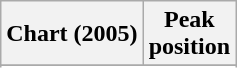<table class="wikitable sortable plainrowheaders" style="text-align:center">
<tr>
<th scope="col">Chart (2005)</th>
<th scope="col">Peak<br>position</th>
</tr>
<tr>
</tr>
<tr>
</tr>
</table>
